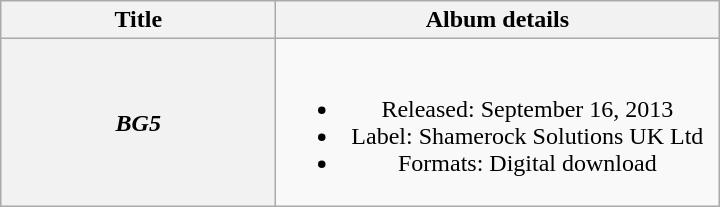<table class="wikitable plainrowheaders" style="text-align:center;">
<tr>
<th scope="col" rowspan="1" style="width:11em;">Title</th>
<th scope="col" rowspan="1" style="width:18em;">Album details</th>
</tr>
<tr>
<th scope="row"><em>BG5</em></th>
<td><br><ul><li>Released: September 16, 2013</li><li>Label: Shamerock Solutions UK Ltd</li><li>Formats: Digital download</li></ul></td>
</tr>
</table>
